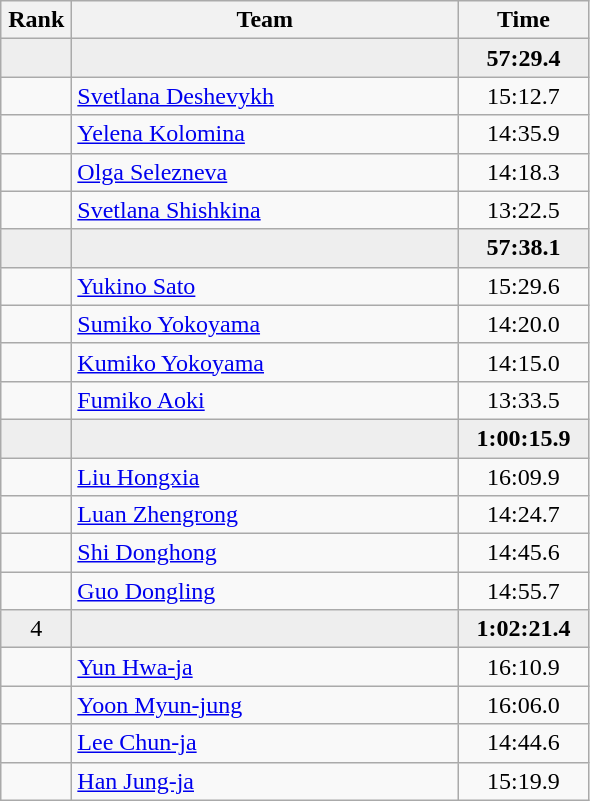<table class=wikitable style="text-align:center">
<tr>
<th width=40>Rank</th>
<th width=250>Team</th>
<th width=80>Time</th>
</tr>
<tr bgcolor=eeeeee>
<td></td>
<td align=left></td>
<td><strong>57:29.4</strong></td>
</tr>
<tr>
<td></td>
<td align=left><a href='#'>Svetlana Deshevykh</a></td>
<td>15:12.7</td>
</tr>
<tr>
<td></td>
<td align=left><a href='#'>Yelena Kolomina</a></td>
<td>14:35.9</td>
</tr>
<tr>
<td></td>
<td align=left><a href='#'>Olga Selezneva</a></td>
<td>14:18.3</td>
</tr>
<tr>
<td></td>
<td align=left><a href='#'>Svetlana Shishkina</a></td>
<td>13:22.5</td>
</tr>
<tr bgcolor=eeeeee>
<td></td>
<td align=left></td>
<td><strong>57:38.1</strong></td>
</tr>
<tr>
<td></td>
<td align=left><a href='#'>Yukino Sato</a></td>
<td>15:29.6</td>
</tr>
<tr>
<td></td>
<td align=left><a href='#'>Sumiko Yokoyama</a></td>
<td>14:20.0</td>
</tr>
<tr>
<td></td>
<td align=left><a href='#'>Kumiko Yokoyama</a></td>
<td>14:15.0</td>
</tr>
<tr>
<td></td>
<td align=left><a href='#'>Fumiko Aoki</a></td>
<td>13:33.5</td>
</tr>
<tr bgcolor=eeeeee>
<td></td>
<td align=left></td>
<td><strong>1:00:15.9</strong></td>
</tr>
<tr>
<td></td>
<td align=left><a href='#'>Liu Hongxia</a></td>
<td>16:09.9</td>
</tr>
<tr>
<td></td>
<td align=left><a href='#'>Luan Zhengrong</a></td>
<td>14:24.7</td>
</tr>
<tr>
<td></td>
<td align=left><a href='#'>Shi Donghong</a></td>
<td>14:45.6</td>
</tr>
<tr>
<td></td>
<td align=left><a href='#'>Guo Dongling</a></td>
<td>14:55.7</td>
</tr>
<tr bgcolor=eeeeee>
<td>4</td>
<td align=left></td>
<td><strong>1:02:21.4</strong></td>
</tr>
<tr>
<td></td>
<td align=left><a href='#'>Yun Hwa-ja</a></td>
<td>16:10.9</td>
</tr>
<tr>
<td></td>
<td align=left><a href='#'>Yoon Myun-jung</a></td>
<td>16:06.0</td>
</tr>
<tr>
<td></td>
<td align=left><a href='#'>Lee Chun-ja</a></td>
<td>14:44.6</td>
</tr>
<tr>
<td></td>
<td align=left><a href='#'>Han Jung-ja</a></td>
<td>15:19.9</td>
</tr>
</table>
